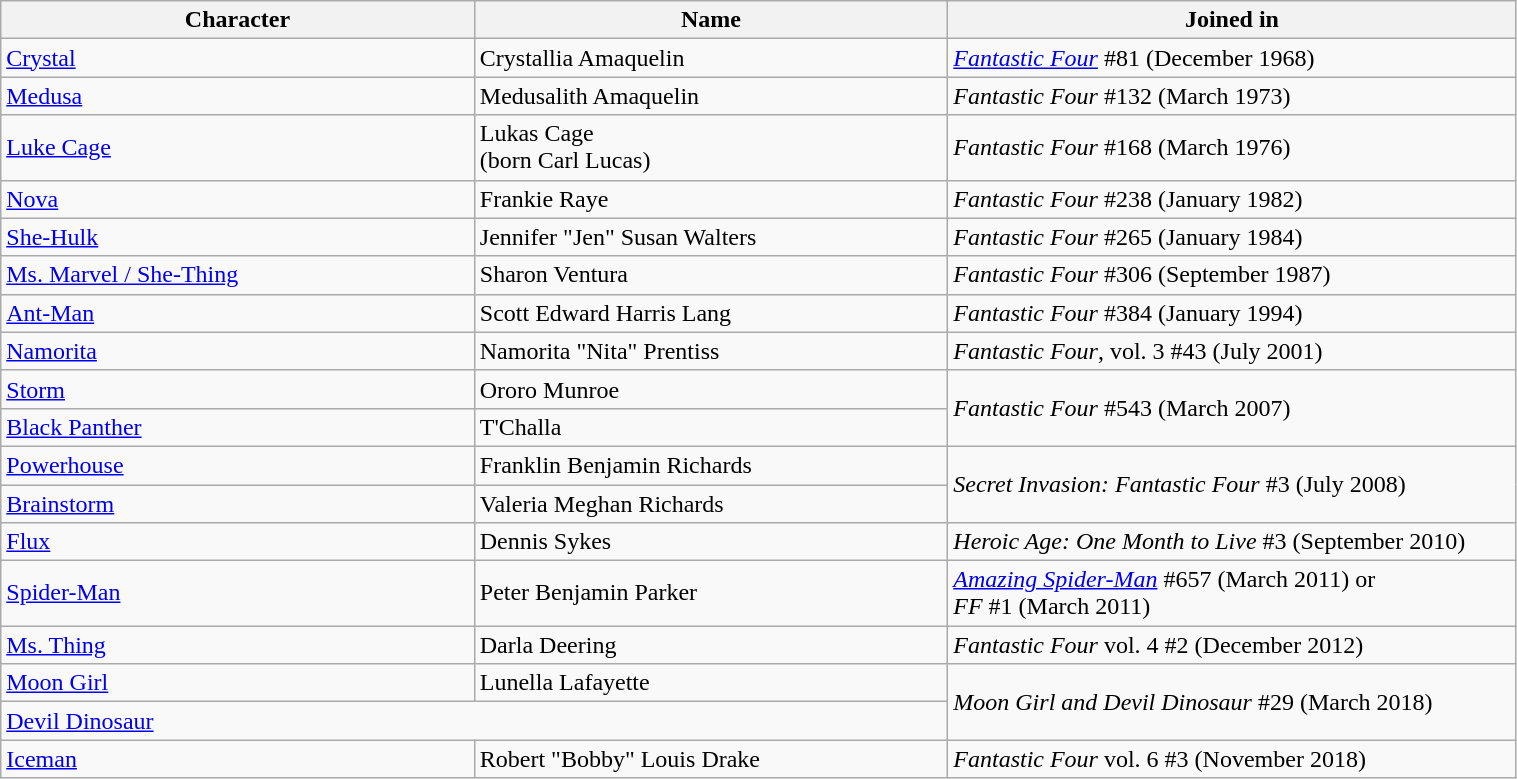<table class="wikitable sortable" style="width:80%;">
<tr>
<th style="width:25%;">Character</th>
<th style="width:25%;">Name</th>
<th style="width:30%;">Joined in</th>
</tr>
<tr>
<td><a href='#'> Crystal</a></td>
<td>Crystallia Amaquelin</td>
<td><em><a href='#'>Fantastic Four</a></em> #81 (December 1968)</td>
</tr>
<tr>
<td><a href='#'> Medusa</a></td>
<td>Medusalith Amaquelin</td>
<td><em>Fantastic Four</em> #132 (March 1973)</td>
</tr>
<tr>
<td><a href='#'>Luke Cage</a></td>
<td>Lukas Cage<br>(born Carl Lucas)</td>
<td><em>Fantastic Four</em> #168 (March 1976)</td>
</tr>
<tr>
<td><a href='#'>Nova</a></td>
<td>Frankie Raye</td>
<td><em>Fantastic Four</em> #238 (January 1982)</td>
</tr>
<tr>
<td><a href='#'>She-Hulk</a></td>
<td>Jennifer "Jen" Susan Walters</td>
<td><em>Fantastic Four</em> #265 (January 1984)</td>
</tr>
<tr>
<td><a href='#'>Ms. Marvel / She-Thing</a></td>
<td>Sharon Ventura</td>
<td><em>Fantastic Four</em> #306 (September 1987)</td>
</tr>
<tr>
<td><a href='#'>Ant-Man</a></td>
<td>Scott Edward Harris Lang</td>
<td><em>Fantastic Four</em> #384 (January 1994)</td>
</tr>
<tr>
<td><a href='#'>Namorita</a></td>
<td>Namorita "Nita" Prentiss</td>
<td><em>Fantastic Four</em>, vol. 3 #43 (July 2001)</td>
</tr>
<tr>
<td><a href='#'>Storm</a></td>
<td>Ororo Munroe</td>
<td rowspan=2><em>Fantastic Four</em> #543 (March 2007)</td>
</tr>
<tr>
<td><a href='#'> Black Panther</a></td>
<td>T'Challa</td>
</tr>
<tr>
<td><a href='#'> Powerhouse</a></td>
<td>Franklin Benjamin Richards</td>
<td rowspan=2><em>Secret Invasion: Fantastic Four</em> #3 (July 2008)</td>
</tr>
<tr>
<td><a href='#'> Brainstorm</a></td>
<td>Valeria Meghan Richards</td>
</tr>
<tr>
<td><a href='#'> Flux</a></td>
<td>Dennis Sykes</td>
<td><em>Heroic Age: One Month to Live</em> #3 (September 2010)</td>
</tr>
<tr>
<td><a href='#'>Spider-Man</a></td>
<td>Peter Benjamin Parker</td>
<td><em><a href='#'>Amazing Spider-Man</a></em> #657 (March 2011) or<br><em>FF</em> #1 (March 2011)</td>
</tr>
<tr>
<td><a href='#'>Ms. Thing</a></td>
<td>Darla Deering</td>
<td><em>Fantastic Four</em> vol. 4 #2 (December 2012)</td>
</tr>
<tr>
<td><a href='#'>Moon Girl</a></td>
<td>Lunella Lafayette</td>
<td rowspan=2><em>Moon Girl and Devil Dinosaur</em> #29 (March 2018)</td>
</tr>
<tr>
<td colspan=2><a href='#'>Devil Dinosaur</a></td>
</tr>
<tr>
<td><a href='#'> Iceman</a></td>
<td>Robert "Bobby" Louis Drake</td>
<td><em>Fantastic Four</em> vol. 6 #3 (November 2018)</td>
</tr>
</table>
